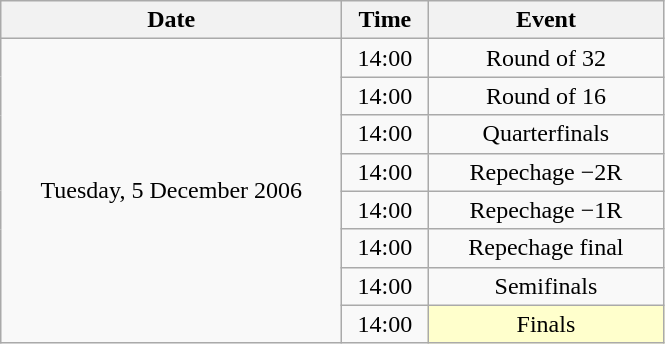<table class = "wikitable" style="text-align:center;">
<tr>
<th width=220>Date</th>
<th width=50>Time</th>
<th width=150>Event</th>
</tr>
<tr>
<td rowspan=8>Tuesday, 5 December 2006</td>
<td>14:00</td>
<td>Round of 32</td>
</tr>
<tr>
<td>14:00</td>
<td>Round of 16</td>
</tr>
<tr>
<td>14:00</td>
<td>Quarterfinals</td>
</tr>
<tr>
<td>14:00</td>
<td>Repechage −2R</td>
</tr>
<tr>
<td>14:00</td>
<td>Repechage −1R</td>
</tr>
<tr>
<td>14:00</td>
<td>Repechage final</td>
</tr>
<tr>
<td>14:00</td>
<td>Semifinals</td>
</tr>
<tr>
<td>14:00</td>
<td bgcolor=ffffcc>Finals</td>
</tr>
</table>
